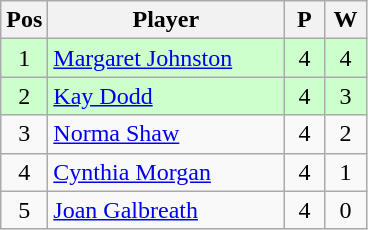<table class="wikitable" style="text-align:center;">
<tr>
<th width=20>Pos</th>
<th width=150>Player</th>
<th width=20>P</th>
<th width=20>W</th>
</tr>
<tr style="background: #ccffcc;">
<td>1</td>
<td align="left"> <a href='#'>Margaret Johnston</a></td>
<td>4</td>
<td>4</td>
</tr>
<tr style="background: #ccffcc;">
<td>2</td>
<td align="left"> <a href='#'>Kay Dodd</a></td>
<td>4</td>
<td>3</td>
</tr>
<tr>
<td>3</td>
<td align="left"> <a href='#'>Norma Shaw</a></td>
<td>4</td>
<td>2</td>
</tr>
<tr>
<td>4</td>
<td align="left"> <a href='#'>Cynthia Morgan</a></td>
<td>4</td>
<td>1</td>
</tr>
<tr align=center>
<td>5</td>
<td align="left"> <a href='#'>Joan Galbreath</a></td>
<td>4</td>
<td>0</td>
</tr>
</table>
